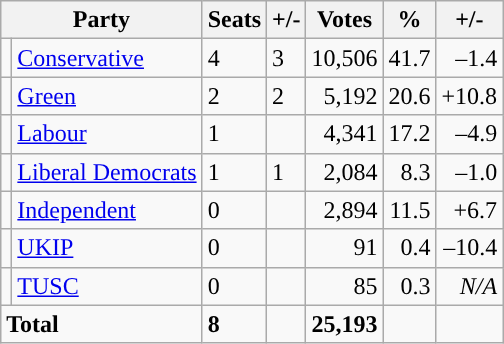<table class="wikitable sortable">
<tr>
<th colspan="2">Party</th>
<th>Seats</th>
<th>+/-</th>
<th>Votes</th>
<th>%</th>
<th>+/-</th>
</tr>
<tr>
<td style="background-color: "></td>
<td><a href='#'>Conservative</a></td>
<td>4</td>
<td> 3</td>
<td style="text-align:right;">10,506</td>
<td style="text-align:right;">41.7</td>
<td style="text-align:right;">–1.4</td>
</tr>
<tr>
<td style="background-color: "></td>
<td><a href='#'>Green</a></td>
<td>2</td>
<td> 2</td>
<td style="text-align:right;">5,192</td>
<td style="text-align:right;">20.6</td>
<td style="text-align:right;">+10.8</td>
</tr>
<tr>
<td style="background-color: "></td>
<td><a href='#'>Labour</a></td>
<td>1</td>
<td></td>
<td style="text-align:right;">4,341</td>
<td style="text-align:right;">17.2</td>
<td style="text-align:right;">–4.9</td>
</tr>
<tr>
<td style="background-color: "></td>
<td><a href='#'>Liberal Democrats</a></td>
<td>1</td>
<td> 1</td>
<td style="text-align:right;">2,084</td>
<td style="text-align:right;">8.3</td>
<td style="text-align:right;">–1.0</td>
</tr>
<tr>
<td style="background-color: "></td>
<td><a href='#'>Independent</a></td>
<td>0</td>
<td></td>
<td style="text-align:right;">2,894</td>
<td style="text-align:right;">11.5</td>
<td style="text-align:right;">+6.7</td>
</tr>
<tr>
<td style="background-color: "></td>
<td><a href='#'>UKIP</a></td>
<td>0</td>
<td></td>
<td style="text-align:right;">91</td>
<td style="text-align:right;">0.4</td>
<td style="text-align:right;">–10.4</td>
</tr>
<tr>
<td style="background-color: "></td>
<td><a href='#'>TUSC</a></td>
<td>0</td>
<td></td>
<td style="text-align:right;">85</td>
<td style="text-align:right;">0.3</td>
<td style="text-align:right;"><em>N/A</em></td>
</tr>
<tr>
<td colspan="2"><strong>Total</strong></td>
<td><strong>8</strong></td>
<td></td>
<td style="text-align:right;"><strong>25,193</strong></td>
<td style="text-align:right;"></td>
<td style="text-align:right;"></td>
</tr>
</table>
